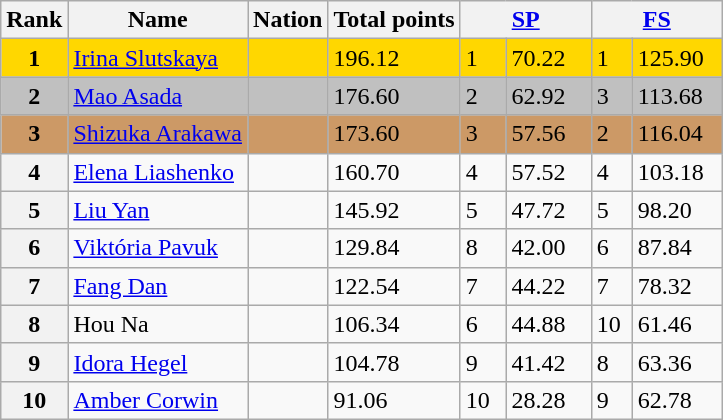<table class="wikitable">
<tr>
<th>Rank</th>
<th>Name</th>
<th>Nation</th>
<th>Total points</th>
<th colspan="2" width="80px"><a href='#'>SP</a></th>
<th colspan="2" width="80px"><a href='#'>FS</a></th>
</tr>
<tr bgcolor="gold">
<td align="center"><strong>1</strong></td>
<td><a href='#'>Irina Slutskaya</a></td>
<td></td>
<td>196.12</td>
<td>1</td>
<td>70.22</td>
<td>1</td>
<td>125.90</td>
</tr>
<tr bgcolor="silver">
<td align="center"><strong>2</strong></td>
<td><a href='#'>Mao Asada</a></td>
<td></td>
<td>176.60</td>
<td>2</td>
<td>62.92</td>
<td>3</td>
<td>113.68</td>
</tr>
<tr bgcolor="cc9966">
<td align="center"><strong>3</strong></td>
<td><a href='#'>Shizuka Arakawa</a></td>
<td></td>
<td>173.60</td>
<td>3</td>
<td>57.56</td>
<td>2</td>
<td>116.04</td>
</tr>
<tr>
<th>4</th>
<td><a href='#'>Elena Liashenko</a></td>
<td></td>
<td>160.70</td>
<td>4</td>
<td>57.52</td>
<td>4</td>
<td>103.18</td>
</tr>
<tr>
<th>5</th>
<td><a href='#'>Liu Yan</a></td>
<td></td>
<td>145.92</td>
<td>5</td>
<td>47.72</td>
<td>5</td>
<td>98.20</td>
</tr>
<tr>
<th>6</th>
<td><a href='#'>Viktória Pavuk</a></td>
<td></td>
<td>129.84</td>
<td>8</td>
<td>42.00</td>
<td>6</td>
<td>87.84</td>
</tr>
<tr>
<th>7</th>
<td><a href='#'>Fang Dan</a></td>
<td></td>
<td>122.54</td>
<td>7</td>
<td>44.22</td>
<td>7</td>
<td>78.32</td>
</tr>
<tr>
<th>8</th>
<td>Hou Na</td>
<td></td>
<td>106.34</td>
<td>6</td>
<td>44.88</td>
<td>10</td>
<td>61.46</td>
</tr>
<tr>
<th>9</th>
<td><a href='#'>Idora Hegel</a></td>
<td></td>
<td>104.78</td>
<td>9</td>
<td>41.42</td>
<td>8</td>
<td>63.36</td>
</tr>
<tr>
<th>10</th>
<td><a href='#'>Amber Corwin</a></td>
<td></td>
<td>91.06</td>
<td>10</td>
<td>28.28</td>
<td>9</td>
<td>62.78</td>
</tr>
</table>
